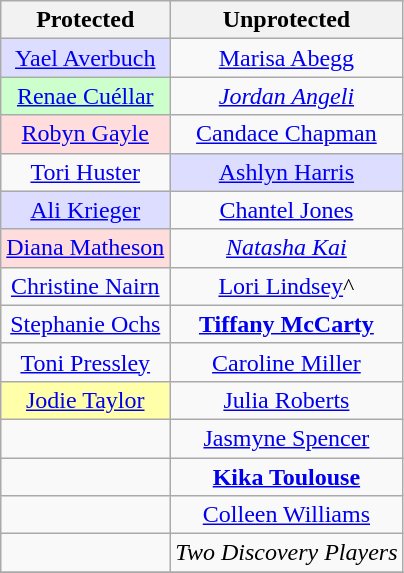<table class="wikitable" style="text-align:center">
<tr>
<th scope="col">Protected</th>
<th scope="col">Unprotected</th>
</tr>
<tr>
<td bgcolor="ddddff"><a href='#'>Yael Averbuch</a></td>
<td><a href='#'>Marisa Abegg</a></td>
</tr>
<tr>
<td bgcolor="ccffcc"><a href='#'>Renae Cuéllar</a></td>
<td><em><a href='#'>Jordan Angeli</a></em></td>
</tr>
<tr>
<td bgcolor="ffdddd"><a href='#'>Robyn Gayle</a></td>
<td><a href='#'>Candace Chapman</a></td>
</tr>
<tr>
<td><a href='#'>Tori Huster</a></td>
<td bgcolor="ddddff"><a href='#'>Ashlyn Harris</a></td>
</tr>
<tr>
<td bgcolor="ddddff"><a href='#'>Ali Krieger</a></td>
<td><a href='#'>Chantel Jones</a></td>
</tr>
<tr>
<td bgcolor="ffdddd"><a href='#'>Diana Matheson</a></td>
<td><em><a href='#'>Natasha Kai</a></em></td>
</tr>
<tr>
<td><a href='#'>Christine Nairn</a></td>
<td><a href='#'>Lori Lindsey</a>^</td>
</tr>
<tr>
<td><a href='#'>Stephanie Ochs</a></td>
<td><strong><a href='#'>Tiffany McCarty</a></strong></td>
</tr>
<tr>
<td><a href='#'>Toni Pressley</a></td>
<td><a href='#'>Caroline Miller</a></td>
</tr>
<tr>
<td bgcolor="ffffaa"><a href='#'>Jodie Taylor</a></td>
<td><a href='#'>Julia Roberts</a></td>
</tr>
<tr>
<td></td>
<td><a href='#'>Jasmyne Spencer</a></td>
</tr>
<tr>
<td></td>
<td><strong><a href='#'>Kika Toulouse</a></strong></td>
</tr>
<tr>
<td></td>
<td><a href='#'>Colleen Williams</a></td>
</tr>
<tr>
<td></td>
<td><em>Two Discovery Players</em></td>
</tr>
<tr>
</tr>
</table>
